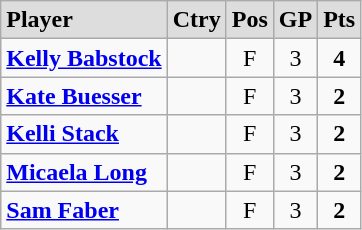<table class= "wikitable">
<tr align="center" style="font-weight:bold; background-color:#dddddd;" |>
<td align="left">Player</td>
<td>Ctry</td>
<td>Pos</td>
<td>GP</td>
<td>Pts</td>
</tr>
<tr align="center">
<td align="left"><strong><a href='#'>Kelly Babstock</a></strong></td>
<td></td>
<td>F</td>
<td>3</td>
<td><strong>4</strong></td>
</tr>
<tr align="center">
<td align="left"><strong><a href='#'>Kate Buesser</a></strong></td>
<td></td>
<td>F</td>
<td>3</td>
<td><strong>2</strong></td>
</tr>
<tr align="center">
<td align="left"><strong><a href='#'>Kelli Stack</a></strong></td>
<td></td>
<td>F</td>
<td>3</td>
<td><strong>2</strong></td>
</tr>
<tr align="center">
<td align="left"><strong><a href='#'>Micaela Long</a></strong></td>
<td></td>
<td>F</td>
<td>3</td>
<td><strong>2</strong></td>
</tr>
<tr align="center">
<td align="left"><strong><a href='#'>Sam Faber</a></strong></td>
<td></td>
<td>F</td>
<td>3</td>
<td><strong>2</strong></td>
</tr>
</table>
